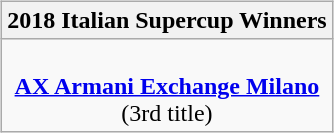<table style="width:100%;">
<tr>
<td valign=top align=right width=33%><br>













</td>
<td style="vertical-align:top; align:center; width:33%;"><br><table style="width:100%;">
<tr>
<td style="width=50%;"></td>
<td></td>
<td style="width=50%;"></td>
</tr>
</table>
<br>

<div></div><table class=wikitable style="text-align:center; margin:1em auto;">
<tr>
<th>2018 Italian Supercup Winners</th>
</tr>
<tr>
<td><br>  <strong><a href='#'>AX Armani Exchange Milano</a></strong><br>(3rd title)</td>
</tr>
</table>
</td>
<td style="vertical-align:top; align:left; width:33%;"><br>













</td>
</tr>
</table>
